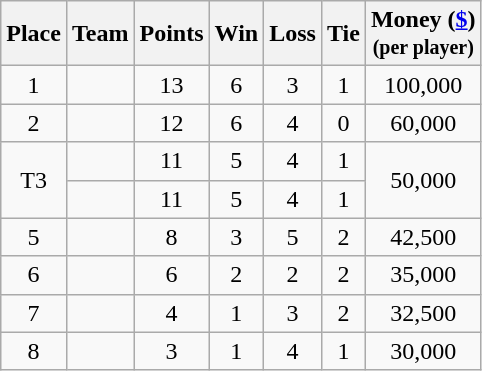<table class=wikitable style=text-align:center>
<tr>
<th>Place</th>
<th>Team</th>
<th>Points</th>
<th>Win</th>
<th>Loss</th>
<th>Tie</th>
<th>Money (<a href='#'>$</a>)<br><small>(per player)</small></th>
</tr>
<tr>
<td>1</td>
<td align=left></td>
<td>13</td>
<td>6</td>
<td>3</td>
<td>1</td>
<td>100,000</td>
</tr>
<tr>
<td>2</td>
<td align=left></td>
<td>12</td>
<td>6</td>
<td>4</td>
<td>0</td>
<td>60,000</td>
</tr>
<tr>
<td rowspan=2>T3</td>
<td align=left></td>
<td>11</td>
<td>5</td>
<td>4</td>
<td>1</td>
<td rowspan=2>50,000</td>
</tr>
<tr>
<td align=left></td>
<td>11</td>
<td>5</td>
<td>4</td>
<td>1</td>
</tr>
<tr>
<td>5</td>
<td align=left></td>
<td>8</td>
<td>3</td>
<td>5</td>
<td>2</td>
<td>42,500</td>
</tr>
<tr>
<td>6</td>
<td align=left></td>
<td>6</td>
<td>2</td>
<td>2</td>
<td>2</td>
<td>35,000</td>
</tr>
<tr>
<td>7</td>
<td align=left></td>
<td>4</td>
<td>1</td>
<td>3</td>
<td>2</td>
<td>32,500</td>
</tr>
<tr>
<td>8</td>
<td align=left></td>
<td>3</td>
<td>1</td>
<td>4</td>
<td>1</td>
<td>30,000</td>
</tr>
</table>
